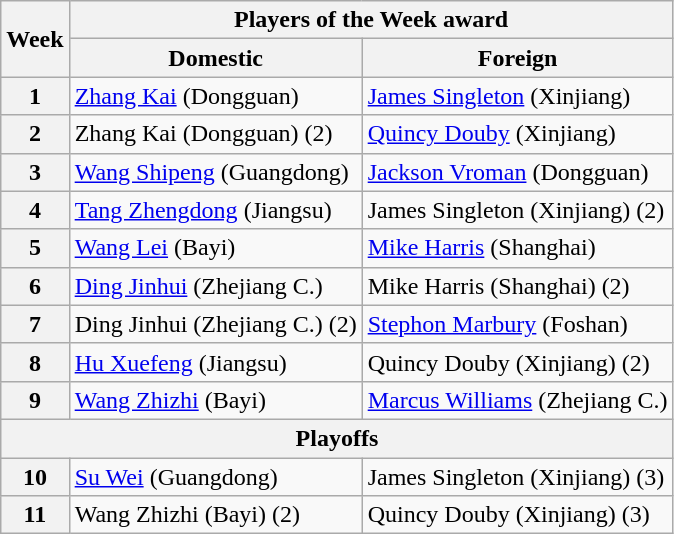<table class="wikitable" style= border="1" cellpadding="0">
<tr>
<th rowspan=2>Week</th>
<th colspan="8" align="center">Players of the Week award</th>
</tr>
<tr align=center>
<th>Domestic</th>
<th>Foreign</th>
</tr>
<tr align=center>
<th>1</th>
<td align=left><a href='#'>Zhang Kai</a> (Dongguan)</td>
<td align=left> <a href='#'>James Singleton</a> (Xinjiang)</td>
</tr>
<tr align=center>
<th>2</th>
<td align=left>Zhang Kai (Dongguan) (2)</td>
<td align=left> <a href='#'>Quincy Douby</a> (Xinjiang)</td>
</tr>
<tr align=center>
<th>3</th>
<td align=left><a href='#'>Wang Shipeng</a> (Guangdong)</td>
<td align=left> <a href='#'>Jackson Vroman</a> (Dongguan)</td>
</tr>
<tr align=center>
<th>4</th>
<td align=left><a href='#'>Tang Zhengdong</a> (Jiangsu)</td>
<td align=left> James Singleton (Xinjiang) (2)</td>
</tr>
<tr align=center>
<th>5</th>
<td align=left><a href='#'>Wang Lei</a> (Bayi)</td>
<td align=left> <a href='#'>Mike Harris</a> (Shanghai)</td>
</tr>
<tr align=center>
<th>6</th>
<td align=left><a href='#'>Ding Jinhui</a> (Zhejiang C.)</td>
<td align=left> Mike Harris (Shanghai) (2)</td>
</tr>
<tr align=center>
<th>7</th>
<td align=left>Ding Jinhui (Zhejiang C.) (2)</td>
<td align=left> <a href='#'>Stephon Marbury</a> (Foshan)</td>
</tr>
<tr align=center>
<th>8</th>
<td align=left><a href='#'>Hu Xuefeng</a> (Jiangsu)</td>
<td align=left> Quincy Douby (Xinjiang) (2)</td>
</tr>
<tr align=center>
<th>9</th>
<td align=left><a href='#'>Wang Zhizhi</a> (Bayi)</td>
<td align=left> <a href='#'>Marcus Williams</a> (Zhejiang C.)</td>
</tr>
<tr>
<th colspan="3" align="center">Playoffs</th>
</tr>
<tr align=center>
<th>10</th>
<td align=left><a href='#'>Su Wei</a> (Guangdong)</td>
<td align=left> James Singleton (Xinjiang) (3)</td>
</tr>
<tr align=center>
<th>11</th>
<td align=left>Wang Zhizhi (Bayi) (2)</td>
<td align=left> Quincy Douby (Xinjiang) (3)</td>
</tr>
</table>
